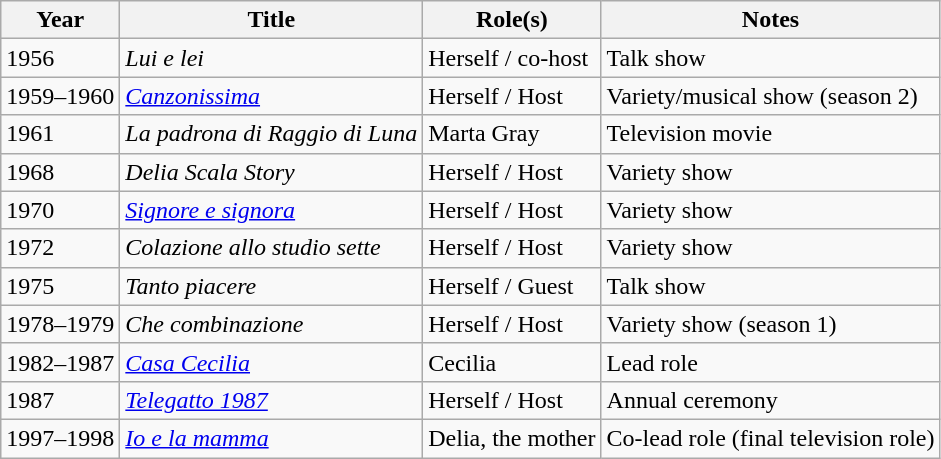<table class="wikitable plainrowheaders sortable">
<tr>
<th scope="col">Year</th>
<th scope="col">Title</th>
<th scope="col">Role(s)</th>
<th scope="col" class="unsortable">Notes</th>
</tr>
<tr>
<td>1956</td>
<td><em>Lui e lei</em></td>
<td>Herself / co-host</td>
<td>Talk show</td>
</tr>
<tr>
<td>1959–1960</td>
<td><em><a href='#'>Canzonissima</a></em></td>
<td>Herself / Host</td>
<td>Variety/musical show (season 2)</td>
</tr>
<tr>
<td>1961</td>
<td><em>La padrona di Raggio di Luna</em></td>
<td>Marta Gray</td>
<td>Television movie</td>
</tr>
<tr>
<td>1968</td>
<td><em>Delia Scala Story</em></td>
<td>Herself / Host</td>
<td>Variety show</td>
</tr>
<tr>
<td>1970</td>
<td><em><a href='#'>Signore e signora</a></em></td>
<td>Herself / Host</td>
<td>Variety show</td>
</tr>
<tr>
<td>1972</td>
<td><em>Colazione allo studio sette</em></td>
<td>Herself / Host</td>
<td>Variety show</td>
</tr>
<tr>
<td>1975</td>
<td><em>Tanto piacere</em></td>
<td>Herself / Guest</td>
<td>Talk show</td>
</tr>
<tr>
<td>1978–1979</td>
<td><em>Che combinazione</em></td>
<td>Herself / Host</td>
<td>Variety show (season 1)</td>
</tr>
<tr>
<td>1982–1987</td>
<td><em><a href='#'>Casa Cecilia</a></em></td>
<td>Cecilia</td>
<td>Lead role</td>
</tr>
<tr>
<td>1987</td>
<td><em><a href='#'>Telegatto 1987</a></em></td>
<td>Herself / Host</td>
<td>Annual ceremony</td>
</tr>
<tr>
<td>1997–1998</td>
<td><em><a href='#'>Io e la mamma</a></em></td>
<td>Delia, the mother</td>
<td>Co-lead role (final television role)</td>
</tr>
</table>
